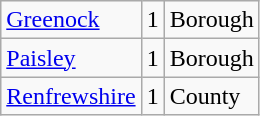<table class="wikitable sortable">
<tr>
<td><a href='#'>Greenock</a></td>
<td>1</td>
<td>Borough</td>
</tr>
<tr>
<td><a href='#'>Paisley</a></td>
<td align="center">1</td>
<td>Borough</td>
</tr>
<tr>
<td><a href='#'>Renfrewshire</a></td>
<td>1</td>
<td>County</td>
</tr>
</table>
